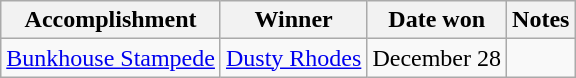<table class="wikitable">
<tr>
<th>Accomplishment</th>
<th>Winner</th>
<th>Date won</th>
<th>Notes</th>
</tr>
<tr>
<td><a href='#'>Bunkhouse Stampede</a></td>
<td><a href='#'>Dusty Rhodes</a></td>
<td>December 28</td>
<td></td>
</tr>
</table>
